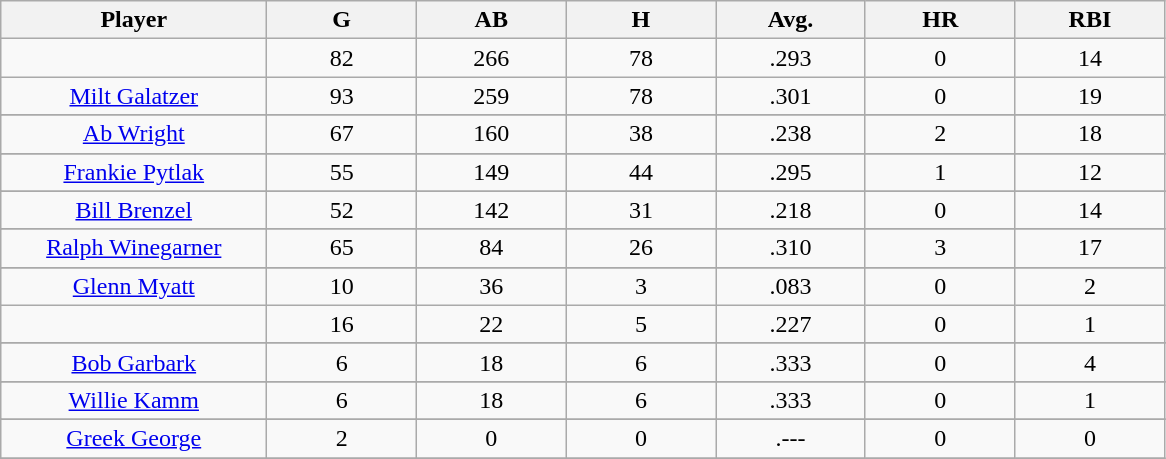<table class="wikitable sortable">
<tr>
<th bgcolor="#DDDDFF" width="16%">Player</th>
<th bgcolor="#DDDDFF" width="9%">G</th>
<th bgcolor="#DDDDFF" width="9%">AB</th>
<th bgcolor="#DDDDFF" width="9%">H</th>
<th bgcolor="#DDDDFF" width="9%">Avg.</th>
<th bgcolor="#DDDDFF" width="9%">HR</th>
<th bgcolor="#DDDDFF" width="9%">RBI</th>
</tr>
<tr align="center">
<td></td>
<td>82</td>
<td>266</td>
<td>78</td>
<td>.293</td>
<td>0</td>
<td>14</td>
</tr>
<tr align=center>
<td><a href='#'>Milt Galatzer</a></td>
<td>93</td>
<td>259</td>
<td>78</td>
<td>.301</td>
<td>0</td>
<td>19</td>
</tr>
<tr align="center">
</tr>
<tr>
</tr>
<tr align="center">
<td><a href='#'>Ab Wright</a></td>
<td>67</td>
<td>160</td>
<td>38</td>
<td>.238</td>
<td>2</td>
<td>18</td>
</tr>
<tr>
</tr>
<tr align="center">
<td><a href='#'>Frankie Pytlak</a></td>
<td>55</td>
<td>149</td>
<td>44</td>
<td>.295</td>
<td>1</td>
<td>12</td>
</tr>
<tr>
</tr>
<tr align="center">
<td><a href='#'>Bill Brenzel</a></td>
<td>52</td>
<td>142</td>
<td>31</td>
<td>.218</td>
<td>0</td>
<td>14</td>
</tr>
<tr>
</tr>
<tr align="center">
<td><a href='#'>Ralph Winegarner</a></td>
<td>65</td>
<td>84</td>
<td>26</td>
<td>.310</td>
<td>3</td>
<td>17</td>
</tr>
<tr>
</tr>
<tr align="center">
<td><a href='#'>Glenn Myatt</a></td>
<td>10</td>
<td>36</td>
<td>3</td>
<td>.083</td>
<td>0</td>
<td>2</td>
</tr>
<tr align="center">
<td></td>
<td>16</td>
<td>22</td>
<td>5</td>
<td>.227</td>
<td>0</td>
<td>1</td>
</tr>
<tr>
</tr>
<tr align="center">
<td><a href='#'>Bob Garbark</a></td>
<td>6</td>
<td>18</td>
<td>6</td>
<td>.333</td>
<td>0</td>
<td>4</td>
</tr>
<tr>
</tr>
<tr align="center">
<td><a href='#'>Willie Kamm</a></td>
<td>6</td>
<td>18</td>
<td>6</td>
<td>.333</td>
<td>0</td>
<td>1</td>
</tr>
<tr>
</tr>
<tr align="center">
<td><a href='#'>Greek George</a></td>
<td>2</td>
<td>0</td>
<td>0</td>
<td>.---</td>
<td>0</td>
<td>0</td>
</tr>
<tr align="center">
</tr>
</table>
